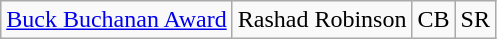<table class="wikitable">
<tr>
<td><a href='#'>Buck Buchanan Award</a></td>
<td>Rashad Robinson</td>
<td>CB</td>
<td>SR</td>
</tr>
</table>
